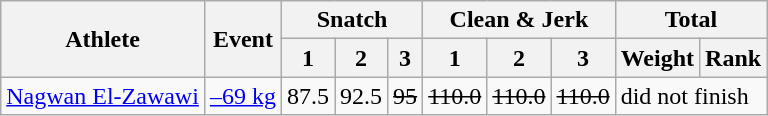<table class="wikitable">
<tr>
<th rowspan="2">Athlete</th>
<th rowspan="2">Event</th>
<th colspan="3">Snatch</th>
<th colspan="3">Clean & Jerk</th>
<th colspan="2">Total</th>
</tr>
<tr>
<th>1</th>
<th>2</th>
<th>3</th>
<th>1</th>
<th>2</th>
<th>3</th>
<th>Weight</th>
<th>Rank</th>
</tr>
<tr>
<td><a href='#'>Nagwan El-Zawawi</a></td>
<td><a href='#'>–69 kg</a></td>
<td>87.5</td>
<td>92.5</td>
<td><s>95</s></td>
<td><s>110.0</s></td>
<td><s>110.0</s></td>
<td><s>110.0</s></td>
<td colspan="2">did not finish</td>
</tr>
</table>
